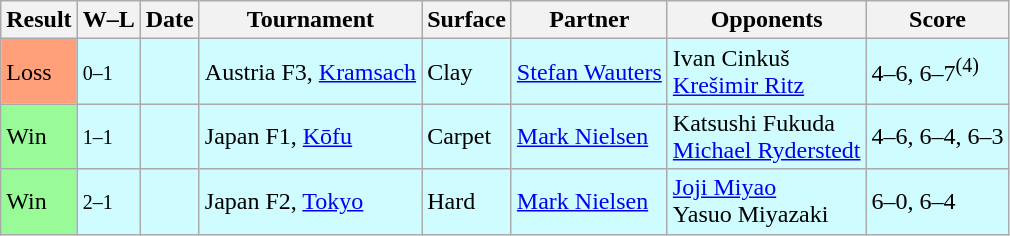<table class="sortable wikitable">
<tr>
<th>Result</th>
<th class="unsortable">W–L</th>
<th>Date</th>
<th>Tournament</th>
<th>Surface</th>
<th>Partner</th>
<th>Opponents</th>
<th class="unsortable">Score</th>
</tr>
<tr style="background:#cffcff;">
<td style="background:#ffa07a;">Loss</td>
<td><small>0–1</small></td>
<td></td>
<td>Austria F3, <a href='#'>Kramsach</a></td>
<td>Clay</td>
<td> <a href='#'>Stefan Wauters</a></td>
<td> Ivan Cinkuš <br>  <a href='#'>Krešimir Ritz</a></td>
<td>4–6, 6–7<sup>(4)</sup></td>
</tr>
<tr style="background:#cffcff;">
<td style="background:#98fb98;">Win</td>
<td><small>1–1</small></td>
<td></td>
<td>Japan F1, <a href='#'>Kōfu</a></td>
<td>Carpet</td>
<td> <a href='#'>Mark Nielsen</a></td>
<td> Katsushi Fukuda <br>  <a href='#'>Michael Ryderstedt</a></td>
<td>4–6, 6–4, 6–3</td>
</tr>
<tr style="background:#cffcff;">
<td style="background:#98fb98;">Win</td>
<td><small>2–1</small></td>
<td></td>
<td>Japan F2, <a href='#'>Tokyo</a></td>
<td>Hard</td>
<td> <a href='#'>Mark Nielsen</a></td>
<td> <a href='#'>Joji Miyao</a> <br>  Yasuo Miyazaki</td>
<td>6–0, 6–4</td>
</tr>
</table>
